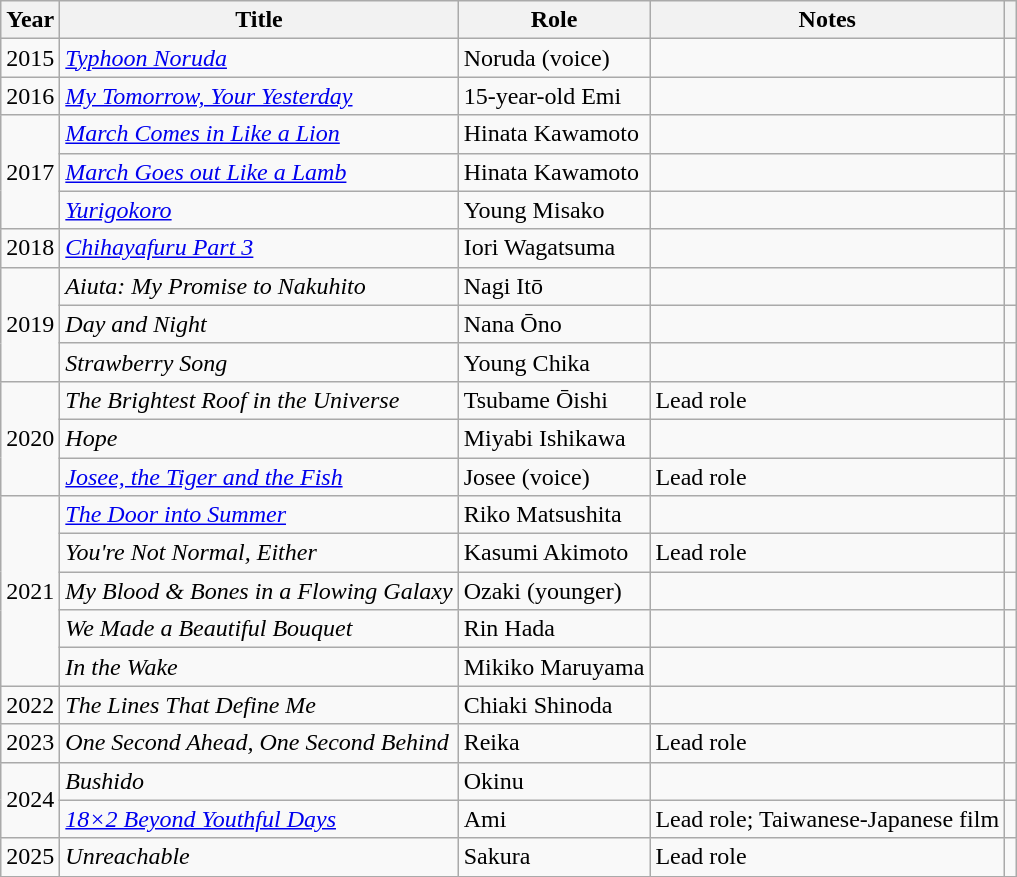<table class="wikitable sortable">
<tr>
<th>Year</th>
<th>Title</th>
<th>Role</th>
<th class="unsortable">Notes</th>
<th class="unsortable"></th>
</tr>
<tr>
<td>2015</td>
<td><em><a href='#'>Typhoon Noruda</a></em></td>
<td>Noruda (voice)</td>
<td></td>
<td></td>
</tr>
<tr>
<td>2016</td>
<td><em><a href='#'>My Tomorrow, Your Yesterday</a></em></td>
<td>15-year-old Emi</td>
<td></td>
<td></td>
</tr>
<tr>
<td rowspan="3">2017</td>
<td><em><a href='#'>March Comes in Like a Lion</a></em></td>
<td>Hinata Kawamoto</td>
<td></td>
<td></td>
</tr>
<tr>
<td><em><a href='#'>March Goes out Like a Lamb</a></em></td>
<td>Hinata Kawamoto</td>
<td></td>
<td></td>
</tr>
<tr>
<td><em><a href='#'>Yurigokoro</a></em></td>
<td>Young Misako</td>
<td></td>
<td></td>
</tr>
<tr>
<td>2018</td>
<td><em><a href='#'>Chihayafuru Part 3</a></em></td>
<td>Iori Wagatsuma</td>
<td></td>
<td></td>
</tr>
<tr>
<td rowspan="3">2019</td>
<td><em>Aiuta: My Promise to Nakuhito</em></td>
<td>Nagi Itō</td>
<td></td>
<td></td>
</tr>
<tr>
<td><em>Day and Night</em></td>
<td>Nana Ōno</td>
<td></td>
<td></td>
</tr>
<tr>
<td><em>Strawberry Song</em></td>
<td>Young Chika</td>
<td></td>
<td></td>
</tr>
<tr>
<td rowspan="3">2020</td>
<td><em>The Brightest Roof in the Universe</em></td>
<td>Tsubame Ōishi</td>
<td>Lead role</td>
<td></td>
</tr>
<tr>
<td><em>Hope</em></td>
<td>Miyabi Ishikawa</td>
<td></td>
<td></td>
</tr>
<tr>
<td><em><a href='#'>Josee, the Tiger and the Fish</a></em></td>
<td>Josee (voice)</td>
<td>Lead role</td>
<td></td>
</tr>
<tr>
<td rowspan="5">2021</td>
<td><em><a href='#'>The Door into Summer</a></em></td>
<td>Riko Matsushita</td>
<td></td>
<td></td>
</tr>
<tr>
<td><em>You're Not Normal, Either</em></td>
<td>Kasumi Akimoto</td>
<td>Lead role</td>
<td></td>
</tr>
<tr>
<td><em>My Blood & Bones in a Flowing Galaxy</em></td>
<td>Ozaki (younger)</td>
<td></td>
<td></td>
</tr>
<tr>
<td><em>We Made a Beautiful Bouquet</em></td>
<td>Rin Hada</td>
<td></td>
<td></td>
</tr>
<tr>
<td><em>In the Wake</em></td>
<td>Mikiko Maruyama</td>
<td></td>
<td></td>
</tr>
<tr>
<td>2022</td>
<td><em>The Lines That Define Me</em></td>
<td>Chiaki Shinoda</td>
<td></td>
<td></td>
</tr>
<tr>
<td>2023</td>
<td><em>One Second Ahead, One Second Behind</em></td>
<td>Reika</td>
<td>Lead role</td>
<td></td>
</tr>
<tr>
<td rowspan="2">2024</td>
<td><em>Bushido</em></td>
<td>Okinu</td>
<td></td>
<td></td>
</tr>
<tr>
<td><em><a href='#'>18×2 Beyond Youthful Days</a></em></td>
<td>Ami</td>
<td>Lead role; Taiwanese-Japanese film</td>
<td></td>
</tr>
<tr>
<td>2025</td>
<td><em>Unreachable</em></td>
<td>Sakura</td>
<td>Lead role</td>
<td></td>
</tr>
<tr>
</tr>
</table>
